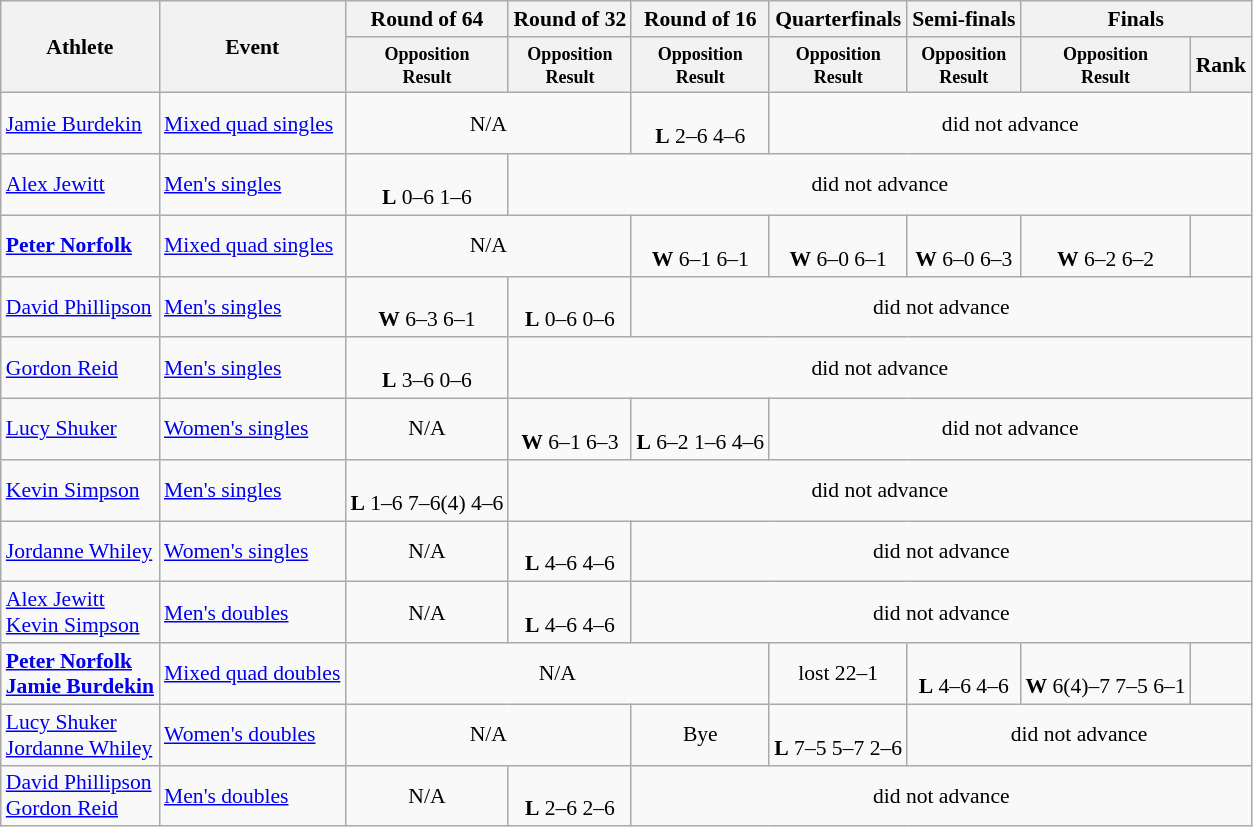<table class=wikitable style="font-size:90%">
<tr>
<th rowspan="2">Athlete</th>
<th rowspan="2">Event</th>
<th>Round of 64</th>
<th>Round of 32</th>
<th>Round of 16</th>
<th>Quarterfinals</th>
<th>Semi-finals</th>
<th colspan="2">Finals</th>
</tr>
<tr>
<th style="line-height:1em"><small>Opposition<br>Result</small></th>
<th style="line-height:1em"><small>Opposition<br>Result</small></th>
<th style="line-height:1em"><small>Opposition<br>Result</small></th>
<th style="line-height:1em"><small>Opposition<br>Result</small></th>
<th style="line-height:1em"><small>Opposition<br>Result</small></th>
<th style="line-height:1em"><small>Opposition<br>Result</small></th>
<th>Rank</th>
</tr>
<tr>
<td><a href='#'>Jamie Burdekin</a></td>
<td><a href='#'>Mixed quad singles</a></td>
<td align="center" colspan="2">N/A</td>
<td align="center"><br> <strong>L</strong> 2–6 4–6</td>
<td align="center" colspan="4">did not advance</td>
</tr>
<tr>
<td><a href='#'>Alex Jewitt</a></td>
<td><a href='#'>Men's singles</a></td>
<td align="center"><br> <strong>L</strong> 0–6 1–6</td>
<td align="center" colspan="6">did not advance</td>
</tr>
<tr>
<td><strong><a href='#'>Peter Norfolk</a></strong></td>
<td><a href='#'>Mixed quad singles</a></td>
<td align="center" colspan="2">N/A</td>
<td align="center"><br> <strong>W</strong> 6–1 6–1</td>
<td align="center"><br><strong>W</strong> 6–0 6–1</td>
<td align="center"><br><strong>W</strong> 6–0 6–3</td>
<td align="center"><br> <strong>W</strong> 6–2 6–2</td>
<td align="center"></td>
</tr>
<tr>
<td><a href='#'>David Phillipson</a></td>
<td><a href='#'>Men's singles</a></td>
<td align="center"><br> <strong>W</strong> 6–3 6–1</td>
<td align="center"><br> <strong>L</strong> 0–6 0–6</td>
<td align="center" colspan="5">did not advance</td>
</tr>
<tr>
<td><a href='#'>Gordon Reid</a></td>
<td><a href='#'>Men's singles</a></td>
<td align="center"><br> <strong>L</strong> 3–6 0–6</td>
<td align="center" colspan=6>did not advance</td>
</tr>
<tr>
<td><a href='#'>Lucy Shuker</a></td>
<td><a href='#'>Women's singles</a></td>
<td align="center">N/A</td>
<td align="center"><br><strong>W</strong> 6–1 6–3</td>
<td align="center"><br><strong>L</strong> 6–2 1–6 4–6</td>
<td align="center" colspan="4">did not advance</td>
</tr>
<tr>
<td><a href='#'>Kevin Simpson</a></td>
<td><a href='#'>Men's singles</a></td>
<td align="center"><br> <strong>L</strong> 1–6 7–6(4) 4–6</td>
<td align="center" colspan="6">did not advance</td>
</tr>
<tr>
<td><a href='#'>Jordanne Whiley</a></td>
<td><a href='#'>Women's singles</a></td>
<td align="center">N/A</td>
<td align="center"><br> <strong>L</strong> 4–6 4–6</td>
<td align="center" colspan="5">did not advance</td>
</tr>
<tr>
<td><a href='#'>Alex Jewitt</a><br><a href='#'>Kevin Simpson</a></td>
<td><a href='#'>Men's doubles</a></td>
<td align="center">N/A</td>
<td align="center"><br><strong>L</strong> 4–6 4–6</td>
<td align="center" colspan="5">did not advance</td>
</tr>
<tr>
<td><strong><a href='#'>Peter Norfolk</a><br><a href='#'>Jamie Burdekin</a></strong></td>
<td><a href='#'>Mixed quad doubles</a></td>
<td align="center" colspan="3">N/A</td>
<td align="center">lost 22–1</td>
<td align="center"><br> <strong>L</strong> 4–6 4–6</td>
<td align="center"><br> <strong>W</strong> 6(4)–7 7–5 6–1</td>
<td align="center"></td>
</tr>
<tr>
<td><a href='#'>Lucy Shuker</a><br><a href='#'>Jordanne Whiley</a></td>
<td><a href='#'>Women's doubles</a></td>
<td align="center" colspan="2">N/A</td>
<td align="center">Bye</td>
<td align="center"><br><strong>L</strong> 7–5 5–7 2–6</td>
<td align="center" colspan="3">did not advance</td>
</tr>
<tr>
<td><a href='#'>David Phillipson</a><br><a href='#'>Gordon Reid</a></td>
<td><a href='#'>Men's doubles</a></td>
<td align="center">N/A</td>
<td align="center"><br><strong>L</strong> 2–6 2–6</td>
<td align="center" colspan="5">did not advance</td>
</tr>
</table>
